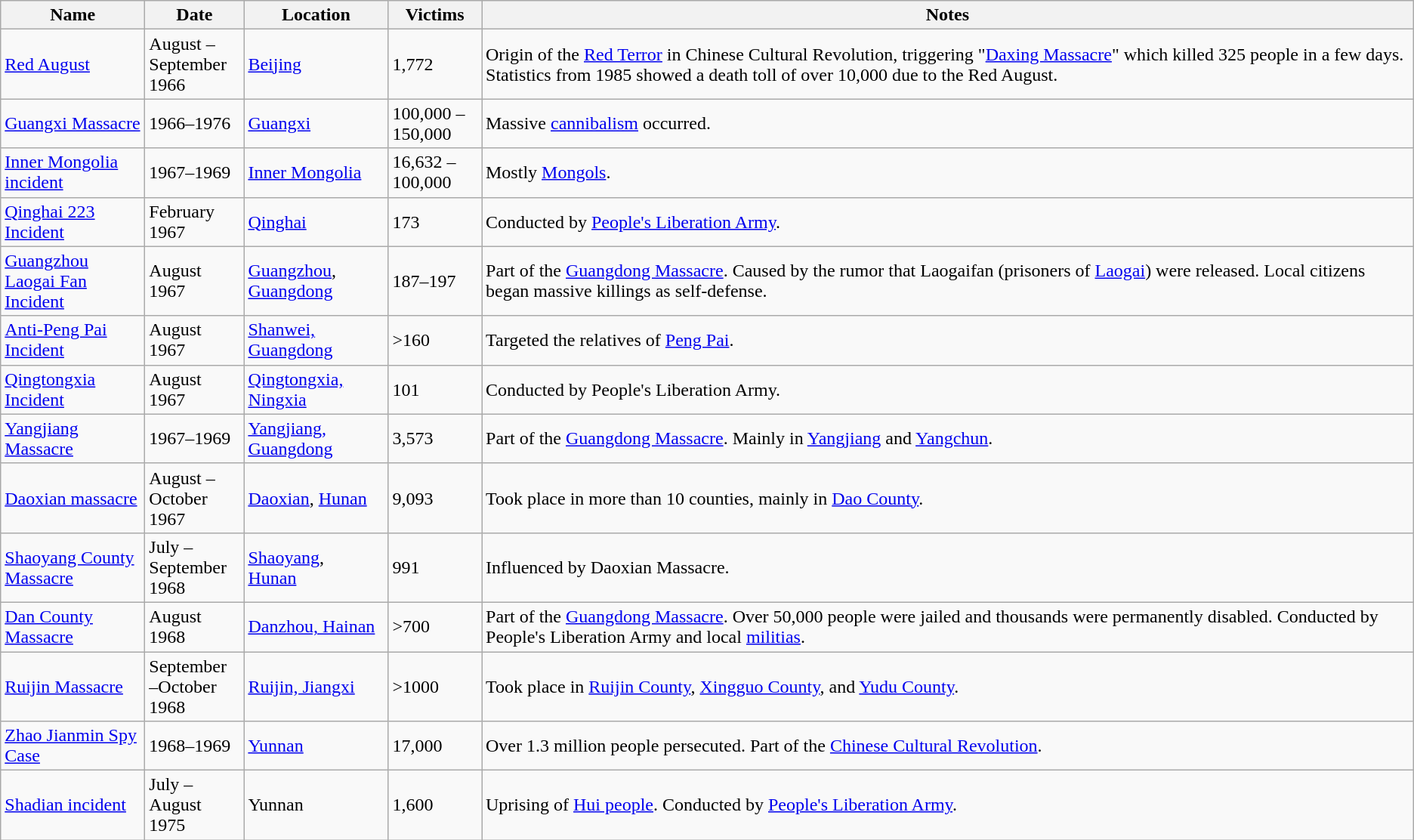<table class="sortable wikitable">
<tr>
<th style="width:120px;">Name</th>
<th style="width:80px;">Date</th>
<th style="width:120px;">Location</th>
<th style="width:75px;">Victims</th>
<th class="unsortable">Notes</th>
</tr>
<tr>
<td><a href='#'>Red August</a></td>
<td>August – September 1966</td>
<td><a href='#'>Beijing</a></td>
<td>1,772</td>
<td>Origin of the <a href='#'>Red Terror</a> in Chinese Cultural Revolution, triggering "<a href='#'>Daxing Massacre</a>" which killed 325 people in a few days. Statistics from 1985 showed a death toll of over 10,000 due to the Red August.</td>
</tr>
<tr>
<td><a href='#'>Guangxi Massacre</a></td>
<td>1966–1976</td>
<td><a href='#'>Guangxi</a></td>
<td>100,000 – 150,000</td>
<td>Massive <a href='#'>cannibalism</a> occurred.</td>
</tr>
<tr>
<td><a href='#'>Inner Mongolia incident</a></td>
<td>1967–1969</td>
<td><a href='#'>Inner Mongolia</a></td>
<td>16,632 – 100,000</td>
<td>Mostly <a href='#'>Mongols</a>.</td>
</tr>
<tr>
<td><a href='#'>Qinghai 223 Incident</a></td>
<td>February 1967</td>
<td><a href='#'>Qinghai</a></td>
<td>173</td>
<td>Conducted by <a href='#'>People's Liberation Army</a>.</td>
</tr>
<tr>
<td><a href='#'>Guangzhou Laogai Fan Incident</a></td>
<td>August 1967</td>
<td><a href='#'>Guangzhou</a>,<br><a href='#'>Guangdong</a></td>
<td>187–197</td>
<td>Part of the <a href='#'>Guangdong Massacre</a>. Caused by the rumor that Laogaifan (prisoners of <a href='#'>Laogai</a>) were released. Local citizens began massive killings as self-defense.</td>
</tr>
<tr>
<td><a href='#'>Anti-Peng Pai Incident</a></td>
<td>August 1967</td>
<td><a href='#'>Shanwei, Guangdong</a></td>
<td>>160</td>
<td>Targeted the relatives of <a href='#'>Peng Pai</a>.</td>
</tr>
<tr>
<td><a href='#'>Qingtongxia Incident</a></td>
<td>August 1967</td>
<td><a href='#'>Qingtongxia, Ningxia</a></td>
<td>101</td>
<td>Conducted by People's Liberation Army.</td>
</tr>
<tr>
<td><a href='#'>Yangjiang Massacre</a></td>
<td>1967–1969</td>
<td><a href='#'>Yangjiang, Guangdong</a></td>
<td>3,573</td>
<td>Part of the <a href='#'>Guangdong Massacre</a>. Mainly in <a href='#'>Yangjiang</a> and <a href='#'>Yangchun</a>.</td>
</tr>
<tr>
<td><a href='#'>Daoxian massacre</a></td>
<td>August – October<br>1967</td>
<td><a href='#'>Daoxian</a>, <a href='#'>Hunan</a></td>
<td>9,093</td>
<td>Took place in more than 10 counties, mainly in <a href='#'>Dao County</a>.</td>
</tr>
<tr>
<td><a href='#'>Shaoyang County Massacre</a></td>
<td>July – September<br>1968</td>
<td><a href='#'>Shaoyang</a>,<br><a href='#'>Hunan</a></td>
<td>991</td>
<td>Influenced by Daoxian Massacre.</td>
</tr>
<tr>
<td><a href='#'>Dan County Massacre</a></td>
<td>August 1968</td>
<td><a href='#'>Danzhou, Hainan</a></td>
<td>>700</td>
<td>Part of the <a href='#'>Guangdong Massacre</a>. Over 50,000 people were jailed and thousands were permanently disabled. Conducted by People's Liberation Army and local <a href='#'>militias</a>.</td>
</tr>
<tr>
<td><a href='#'>Ruijin Massacre</a></td>
<td>September –October 1968</td>
<td><a href='#'>Ruijin, Jiangxi</a></td>
<td>>1000</td>
<td>Took place in <a href='#'>Ruijin County</a>, <a href='#'>Xingguo County</a>, and <a href='#'>Yudu County</a>.</td>
</tr>
<tr>
<td><a href='#'>Zhao Jianmin Spy Case</a></td>
<td>1968–1969</td>
<td><a href='#'>Yunnan</a></td>
<td>17,000</td>
<td>Over 1.3 million people persecuted. Part of the <a href='#'>Chinese Cultural Revolution</a>.</td>
</tr>
<tr>
<td><a href='#'>Shadian incident</a></td>
<td>July – August<br>1975</td>
<td>Yunnan</td>
<td>1,600</td>
<td>Uprising of <a href='#'>Hui people</a>. Conducted by <a href='#'>People's Liberation Army</a>.</td>
</tr>
</table>
